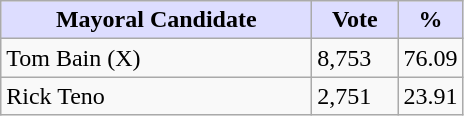<table class="wikitable">
<tr>
<th style="background:#ddf; width:200px;">Mayoral Candidate </th>
<th style="background:#ddf; width:50px;">Vote</th>
<th style="background:#ddf; width:30px;">%</th>
</tr>
<tr>
<td>Tom Bain (X)</td>
<td>8,753</td>
<td>76.09</td>
</tr>
<tr>
<td>Rick Teno</td>
<td>2,751</td>
<td>23.91</td>
</tr>
</table>
